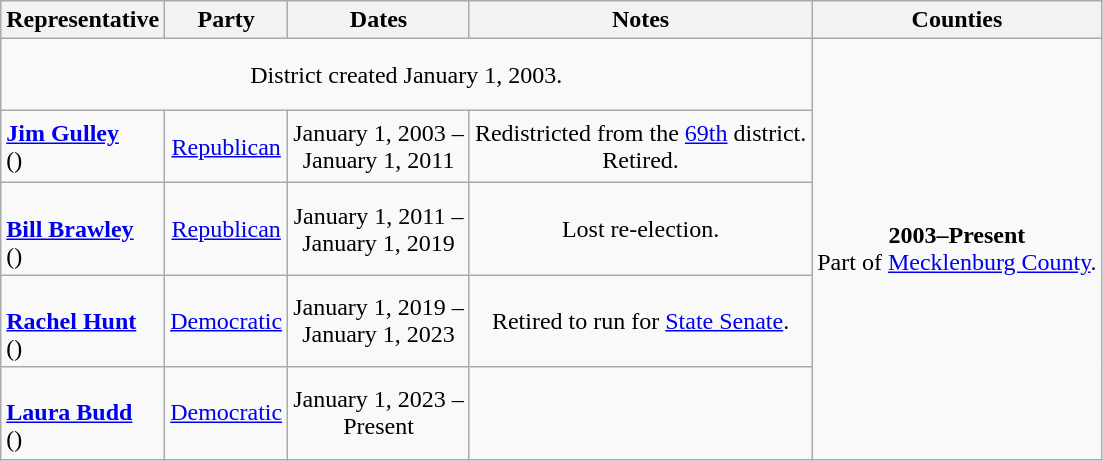<table class=wikitable style="text-align:center">
<tr>
<th>Representative</th>
<th>Party</th>
<th>Dates</th>
<th>Notes</th>
<th>Counties</th>
</tr>
<tr style="height:3em">
<td colspan=4>District created January 1, 2003.</td>
<td rowspan=5><strong>2003–Present</strong> <br> Part of <a href='#'>Mecklenburg County</a>.</td>
</tr>
<tr style="height:3em">
<td align=left><strong><a href='#'>Jim Gulley</a></strong><br>()</td>
<td><a href='#'>Republican</a></td>
<td nowrap>January 1, 2003 – <br> January 1, 2011</td>
<td>Redistricted from the <a href='#'>69th</a> district. <br> Retired.</td>
</tr>
<tr style="height:3em">
<td align=left><br><strong><a href='#'>Bill Brawley</a></strong><br>()</td>
<td><a href='#'>Republican</a></td>
<td nowrap>January 1, 2011 – <br> January 1, 2019</td>
<td>Lost re-election.</td>
</tr>
<tr style="height:3em">
<td align=left><br><strong><a href='#'>Rachel Hunt</a></strong><br>()</td>
<td><a href='#'>Democratic</a></td>
<td nowrap>January 1, 2019 – <br> January 1, 2023</td>
<td>Retired to run for <a href='#'>State Senate</a>.</td>
</tr>
<tr style="height:3em">
<td align=left><br><strong><a href='#'>Laura Budd</a></strong><br>()</td>
<td><a href='#'>Democratic</a></td>
<td nowrap>January 1, 2023 – <br> Present</td>
<td></td>
</tr>
</table>
